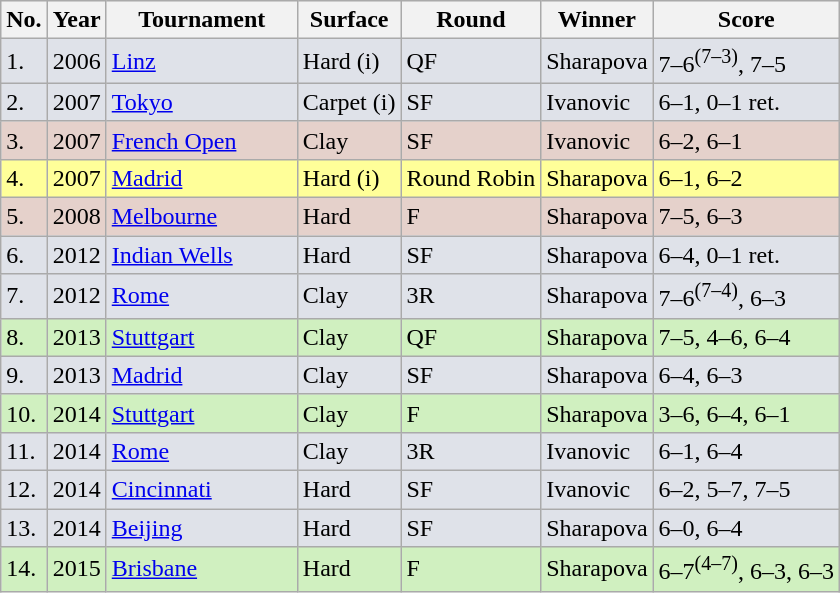<table class="sortable collapsible autocollapse sortable wikitable">
<tr style="background:#eee;">
<th>No.</th>
<th>Year</th>
<th style="width:120px;">Tournament</th>
<th>Surface</th>
<th>Round</th>
<th>Winner</th>
<th>Score</th>
</tr>
<tr bgcolor=#dfe2e9>
<td>1.</td>
<td>2006</td>
<td> <a href='#'>Linz</a></td>
<td>Hard (i)</td>
<td>QF</td>
<td>Sharapova</td>
<td>7–6<sup>(7–3)</sup>, 7–5</td>
</tr>
<tr bgcolor=#dfe2e9>
<td>2.</td>
<td>2007</td>
<td> <a href='#'>Tokyo</a></td>
<td>Carpet (i)</td>
<td>SF</td>
<td>Ivanovic</td>
<td>6–1, 0–1 ret.</td>
</tr>
<tr bgcolor=#e5d1cb>
<td>3.</td>
<td>2007</td>
<td> <a href='#'>French Open</a></td>
<td>Clay</td>
<td>SF</td>
<td>Ivanovic</td>
<td>6–2, 6–1</td>
</tr>
<tr bgcolor="#ffff99">
<td>4.</td>
<td>2007</td>
<td> <a href='#'>Madrid</a></td>
<td>Hard (i)</td>
<td>Round Robin</td>
<td>Sharapova</td>
<td>6–1, 6–2</td>
</tr>
<tr bgcolor=#e5d1cb>
<td>5.</td>
<td>2008</td>
<td> <a href='#'>Melbourne</a></td>
<td>Hard</td>
<td>F</td>
<td>Sharapova</td>
<td>7–5, 6–3</td>
</tr>
<tr bgcolor=#dfe2e9>
<td>6.</td>
<td>2012</td>
<td> <a href='#'>Indian Wells</a></td>
<td>Hard</td>
<td>SF</td>
<td>Sharapova</td>
<td>6–4, 0–1 ret.</td>
</tr>
<tr bgcolor=#dfe2e9>
<td>7.</td>
<td>2012</td>
<td> <a href='#'>Rome</a></td>
<td>Clay</td>
<td>3R</td>
<td>Sharapova</td>
<td>7–6<sup>(7–4)</sup>, 6–3</td>
</tr>
<tr bgcolor=#d0f0c0>
<td>8.</td>
<td>2013</td>
<td> <a href='#'>Stuttgart</a></td>
<td>Clay</td>
<td>QF</td>
<td>Sharapova</td>
<td>7–5, 4–6, 6–4</td>
</tr>
<tr bgcolor=#dfe2e9>
<td>9.</td>
<td>2013</td>
<td> <a href='#'>Madrid</a></td>
<td>Clay</td>
<td>SF</td>
<td>Sharapova</td>
<td>6–4, 6–3</td>
</tr>
<tr bgcolor=#d0f0c0>
<td>10.</td>
<td>2014</td>
<td> <a href='#'>Stuttgart</a></td>
<td>Clay</td>
<td>F</td>
<td>Sharapova</td>
<td>3–6, 6–4, 6–1</td>
</tr>
<tr bgcolor=#dfe2e9>
<td>11.</td>
<td>2014</td>
<td> <a href='#'>Rome</a></td>
<td>Clay</td>
<td>3R</td>
<td>Ivanovic</td>
<td>6–1, 6–4</td>
</tr>
<tr bgcolor=#dfe2e9>
<td>12.</td>
<td>2014</td>
<td> <a href='#'>Cincinnati</a></td>
<td>Hard</td>
<td>SF</td>
<td>Ivanovic</td>
<td>6–2, 5–7, 7–5</td>
</tr>
<tr bgcolor=#dfe2e9>
<td>13.</td>
<td>2014</td>
<td> <a href='#'>Beijing</a></td>
<td>Hard</td>
<td>SF</td>
<td>Sharapova</td>
<td>6–0, 6–4</td>
</tr>
<tr bgcolor=#d0f0c0>
<td>14.</td>
<td>2015</td>
<td> <a href='#'>Brisbane</a></td>
<td>Hard</td>
<td>F</td>
<td>Sharapova</td>
<td>6–7<sup>(4–7)</sup>, 6–3, 6–3</td>
</tr>
</table>
